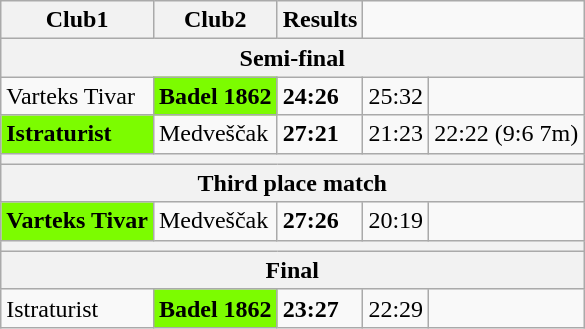<table class="wikitable">
<tr>
<th>Club1</th>
<th>Club2</th>
<th>Results</th>
</tr>
<tr>
<th colspan="5">Semi-final</th>
</tr>
<tr>
<td>Varteks Tivar</td>
<td style="background:lawngreen"><strong>Badel 1862</strong></td>
<td><strong>24:26</strong></td>
<td>25:32</td>
<td></td>
</tr>
<tr>
<td style="background:lawngreen"><strong>Istraturist</strong></td>
<td>Medveščak</td>
<td><strong>27:21</strong></td>
<td>21:23</td>
<td>22:22 (9:6 7m)</td>
</tr>
<tr>
<th colspan="5"></th>
</tr>
<tr>
<th colspan="5">Third place match</th>
</tr>
<tr>
<td style="background:lawngreen"><strong>Varteks Tivar</strong></td>
<td>Medveščak</td>
<td><strong>27:26</strong></td>
<td>20:19</td>
<td></td>
</tr>
<tr>
<th colspan="5"></th>
</tr>
<tr>
<th colspan="5">Final</th>
</tr>
<tr>
<td>Istraturist</td>
<td style="background:lawngreen"><strong>Badel 1862</strong></td>
<td><strong>23:27</strong></td>
<td>22:29</td>
<td></td>
</tr>
</table>
